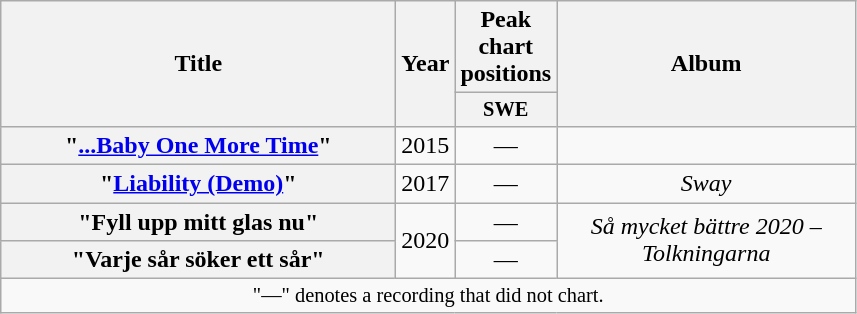<table class="wikitable plainrowheaders" style="text-align:center;">
<tr>
<th scope="col" rowspan="2"  style="width:16em">Title</th>
<th scope="col" rowspan="2">Year</th>
<th scope="col">Peak chart positions</th>
<th scope="col" rowspan="2"  style="width:12em">Album</th>
</tr>
<tr>
<th scope="col" style="width:3em;font-size:85%;">SWE<br></th>
</tr>
<tr>
<th scope="row">"<a href='#'>...Baby One More Time</a>"</th>
<td>2015</td>
<td>—</td>
<td></td>
</tr>
<tr>
<th scope="row">"<a href='#'>Liability (Demo)</a>"</th>
<td>2017</td>
<td>—</td>
<td><em>Sway</em></td>
</tr>
<tr>
<th scope="row">"Fyll upp mitt glas nu"</th>
<td rowspan="2">2020</td>
<td>—</td>
<td rowspan="2"><em>Så mycket bättre 2020 – Tolkningarna</em></td>
</tr>
<tr>
<th scope="row">"Varje sår söker ett sår"</th>
<td>—</td>
</tr>
<tr>
<td colspan="4" style="font-size:85%">"—" denotes a recording that did not chart.</td>
</tr>
</table>
